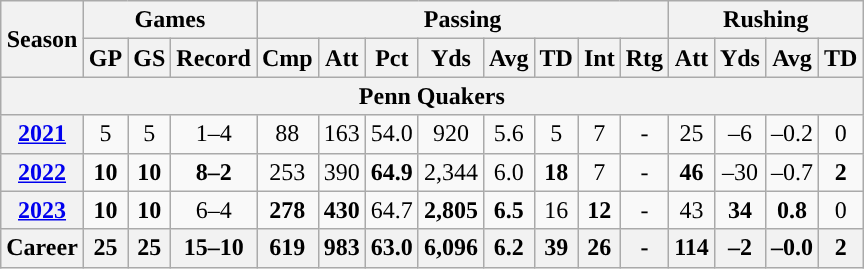<table class="wikitable" style="text-align:center;">
<tr>
<th rowspan="2">Season</th>
<th colspan="3">Games</th>
<th colspan="8">Passing</th>
<th colspan="4">Rushing</th>
</tr>
<tr>
<th>GP</th>
<th>GS</th>
<th>Record</th>
<th>Cmp</th>
<th>Att</th>
<th>Pct</th>
<th>Yds</th>
<th>Avg</th>
<th>TD</th>
<th>Int</th>
<th>Rtg</th>
<th>Att</th>
<th>Yds</th>
<th>Avg</th>
<th>TD</th>
</tr>
<tr>
<th colspan="16">Penn Quakers</th>
</tr>
<tr>
<th><a href='#'>2021</a></th>
<td>5</td>
<td>5</td>
<td>1–4</td>
<td>88</td>
<td>163</td>
<td>54.0</td>
<td>920</td>
<td>5.6</td>
<td>5</td>
<td>7</td>
<td>-</td>
<td>25</td>
<td>–6</td>
<td>–0.2</td>
<td>0</td>
</tr>
<tr>
<th><a href='#'>2022</a></th>
<td><strong>10</strong></td>
<td><strong>10</strong></td>
<td><strong>8–2</strong></td>
<td>253</td>
<td>390</td>
<td><strong>64.9</strong></td>
<td>2,344</td>
<td>6.0</td>
<td><strong>18</strong></td>
<td>7</td>
<td>-</td>
<td><strong>46</strong></td>
<td>–30</td>
<td>–0.7</td>
<td><strong>2</strong></td>
</tr>
<tr>
<th><a href='#'>2023</a></th>
<td><strong>10</strong></td>
<td><strong>10</strong></td>
<td>6–4</td>
<td><strong>278</strong></td>
<td><strong>430</strong></td>
<td>64.7</td>
<td><strong>2,805</strong></td>
<td><strong>6.5</strong></td>
<td>16</td>
<td><strong>12</strong></td>
<td>-</td>
<td>43</td>
<td><strong>34</strong></td>
<td><strong>0.8</strong></td>
<td>0</td>
</tr>
<tr>
<th>Career</th>
<th>25</th>
<th>25</th>
<th>15–10</th>
<th>619</th>
<th>983</th>
<th>63.0</th>
<th>6,096</th>
<th>6.2</th>
<th>39</th>
<th>26</th>
<th>-</th>
<th>114</th>
<th>–2</th>
<th>–0.0</th>
<th>2</th>
</tr>
</table>
